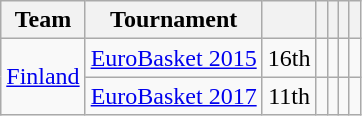<table class="wikitable" style=" text-align:center;">
<tr>
<th>Team</th>
<th>Tournament</th>
<th></th>
<th></th>
<th></th>
<th></th>
<th></th>
</tr>
<tr>
<td rowspan=2><a href='#'>Finland</a></td>
<td><a href='#'>EuroBasket 2015</a></td>
<td>16th</td>
<td></td>
<td></td>
<td></td>
<td></td>
</tr>
<tr>
<td><a href='#'>EuroBasket 2017</a></td>
<td>11th</td>
<td></td>
<td></td>
<td></td>
<td></td>
</tr>
</table>
